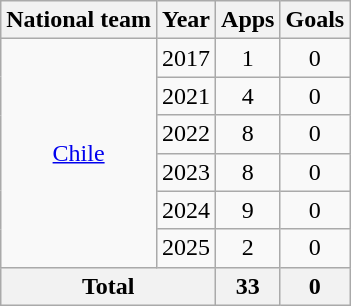<table class="wikitable" style="text-align:center">
<tr>
<th>National team</th>
<th>Year</th>
<th>Apps</th>
<th>Goals</th>
</tr>
<tr>
<td rowspan="6"><a href='#'>Chile</a></td>
<td>2017</td>
<td>1</td>
<td>0</td>
</tr>
<tr>
<td>2021</td>
<td>4</td>
<td>0</td>
</tr>
<tr>
<td>2022</td>
<td>8</td>
<td>0</td>
</tr>
<tr>
<td>2023</td>
<td>8</td>
<td>0</td>
</tr>
<tr>
<td>2024</td>
<td>9</td>
<td>0</td>
</tr>
<tr>
<td>2025</td>
<td>2</td>
<td>0</td>
</tr>
<tr>
<th colspan="2">Total</th>
<th>33</th>
<th>0</th>
</tr>
</table>
